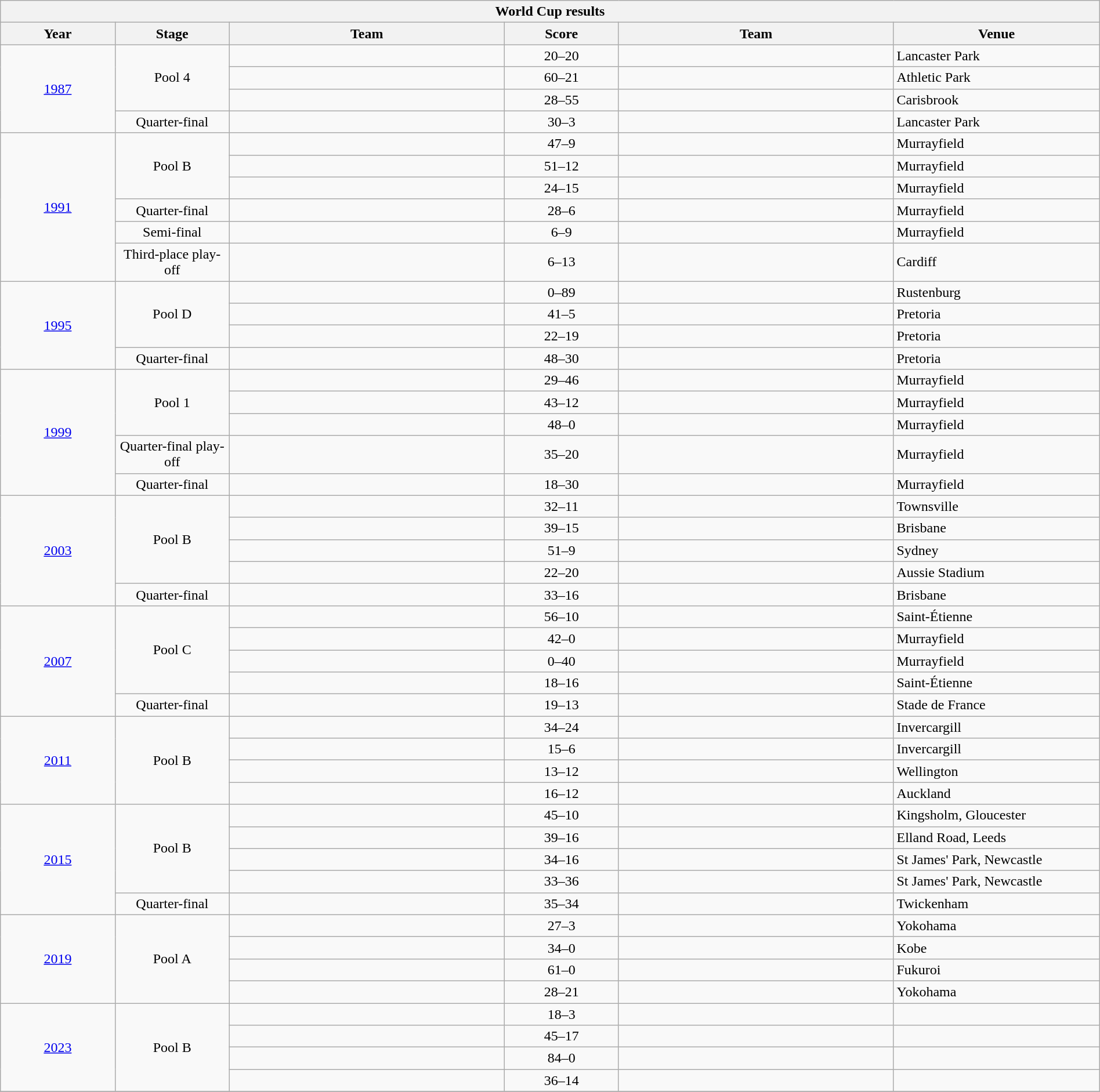<table class="wikitable sortable collapsible collapsed"  style="margin:auto; margin:1em; margin-top:0; margin:auto;">
<tr>
<th colspan="6"><span>World Cup results</span></th>
</tr>
<tr>
<th>Year</th>
<th>Stage</th>
<th>Team</th>
<th>Score</th>
<th>Team</th>
<th>Venue</th>
</tr>
<tr>
<td style="width:5%; text-align:center;" rowspan=4><a href='#'>1987</a></td>
<td style="width:5%; text-align:center;" rowspan=3>Pool 4</td>
<td style="width:12%;"></td>
<td style="width:5%; text-align:center;">20–20</td>
<td style="width:12%;"></td>
<td style="width:9%;">Lancaster Park</td>
</tr>
<tr>
<td style="width:12%;"></td>
<td style="width:5%; text-align:center;">60–21</td>
<td style="width:12%;"></td>
<td style="width:9%;">Athletic Park</td>
</tr>
<tr>
<td style="width:12%;"></td>
<td style="width:5%; text-align:center;">28–55</td>
<td style="width:12%;"></td>
<td style="width:9%;">Carisbrook</td>
</tr>
<tr>
<td style="width:5%; text-align:center;">Quarter-final</td>
<td style="width:12%;"></td>
<td style="width:5%; text-align:center;">30–3</td>
<td style="width:12%;"></td>
<td style="width:9%;">Lancaster Park</td>
</tr>
<tr>
<td style="width:5%; text-align:center;" rowspan=6><a href='#'>1991</a></td>
<td style="width:5%; text-align:center;" rowspan=3>Pool B</td>
<td style="width:12%;"></td>
<td style="width:5%; text-align:center;">47–9</td>
<td style="width:12%;"></td>
<td style="width:9%;">Murrayfield</td>
</tr>
<tr>
<td style="width:12%;"></td>
<td style="width:5%; text-align:center;">51–12</td>
<td style="width:12%;"></td>
<td style="width:9%;">Murrayfield</td>
</tr>
<tr>
<td style="width:12%;"></td>
<td style="width:5%; text-align:center;">24–15</td>
<td style="width:12%;"></td>
<td style="width:9%;">Murrayfield</td>
</tr>
<tr>
<td style="width:5%; text-align:center;">Quarter-final</td>
<td style="width:12%;"></td>
<td style="width:5%; text-align:center;">28–6</td>
<td style="width:12%;"></td>
<td style="width:9%;">Murrayfield</td>
</tr>
<tr>
<td style="width:5%; text-align:center;">Semi-final</td>
<td style="width:12%;"></td>
<td style="width:5%; text-align:center;">6–9</td>
<td style="width:12%;"></td>
<td style="width:9%;">Murrayfield</td>
</tr>
<tr>
<td style="width:5%; text-align:center;">Third-place play-off</td>
<td style="width:12%;"></td>
<td style="width:5%; text-align:center;">6–13</td>
<td style="width:12%;"></td>
<td style="width:9%;">Cardiff</td>
</tr>
<tr>
<td style="width:5%; text-align:center;" rowspan=4><a href='#'>1995</a></td>
<td style="width:5%; text-align:center;" rowspan=3>Pool D</td>
<td style="width:12%;"></td>
<td style="width:5%; text-align:center;">0–89</td>
<td style="width:12%;"></td>
<td style="width:9%;">Rustenburg</td>
</tr>
<tr>
<td style="width:12%;"></td>
<td style="width:5%; text-align:center;">41–5</td>
<td style="width:12%;"></td>
<td style="width:9%;">Pretoria</td>
</tr>
<tr>
<td style="width:12%;"></td>
<td style="width:5%; text-align:center;">22–19</td>
<td style="width:12%;"></td>
<td style="width:9%;">Pretoria</td>
</tr>
<tr>
<td style="width:5%; text-align:center;">Quarter-final</td>
<td style="width:12%;"></td>
<td style="width:5%; text-align:center;">48–30</td>
<td style="width:12%;"></td>
<td style="width:9%;">Pretoria</td>
</tr>
<tr>
<td style="width:5%; text-align:center;" rowspan=5><a href='#'>1999</a></td>
<td style="width:5%; text-align:center;" rowspan=3>Pool 1</td>
<td style="width:12%;"></td>
<td style="width:5%; text-align:center;">29–46</td>
<td style="width:12%;"></td>
<td style="width:9%;">Murrayfield</td>
</tr>
<tr>
<td style="width:12%;"></td>
<td style="width:5%; text-align:center;">43–12</td>
<td style="width:12%;"></td>
<td style="width:9%;">Murrayfield</td>
</tr>
<tr>
<td style="width:12%;"></td>
<td style="width:5%; text-align:center;">48–0</td>
<td style="width:12%;"></td>
<td style="width:9%;">Murrayfield</td>
</tr>
<tr>
<td style="width:5%; text-align:center;">Quarter-final play-off</td>
<td style="width:12%;"></td>
<td style="width:5%; text-align:center;">35–20</td>
<td style="width:12%;"></td>
<td style="width:9%;">Murrayfield</td>
</tr>
<tr>
<td style="width:5%; text-align:center;">Quarter-final</td>
<td style="width:12%;"></td>
<td style="width:5%; text-align:center;">18–30</td>
<td style="width:12%;"></td>
<td style="width:9%;">Murrayfield</td>
</tr>
<tr>
<td style="width:5%; text-align:center;" rowspan=5><a href='#'>2003</a></td>
<td style="width:5%; text-align:center;" rowspan=4>Pool B</td>
<td style="width:12%;"></td>
<td style="width:5%; text-align:center;">32–11</td>
<td style="width:12%;"></td>
<td style="width:9%;">Townsville</td>
</tr>
<tr>
<td style="width:12%;"></td>
<td style="width:5%; text-align:center;">39–15</td>
<td style="width:12%;"></td>
<td style="width:9%;">Brisbane</td>
</tr>
<tr>
<td style="width:12%;"></td>
<td style="width:5%; text-align:center;">51–9</td>
<td style="width:12%;"></td>
<td style="width:9%;">Sydney</td>
</tr>
<tr>
<td style="width:12%;"></td>
<td style="width:5%; text-align:center;">22–20</td>
<td style="width:12%;"></td>
<td style="width:9%;">Aussie Stadium</td>
</tr>
<tr>
<td style="width:5%; text-align:center;">Quarter-final</td>
<td style="width:12%;"></td>
<td style="width:5%; text-align:center;">33–16</td>
<td style="width:12%;"></td>
<td style="width:9%;">Brisbane</td>
</tr>
<tr>
<td style="width:5%; text-align:center;" rowspan=5><a href='#'>2007</a></td>
<td style="width:5%; text-align:center;" rowspan=4>Pool C</td>
<td style="width:12%;"></td>
<td style="width:5%; text-align:center;">56–10</td>
<td style="width:12%;"></td>
<td style="width:9%;">Saint-Étienne</td>
</tr>
<tr>
<td style="width:12%;"></td>
<td style="width:5%; text-align:center;">42–0</td>
<td style="width:12%;"></td>
<td style="width:9%;">Murrayfield</td>
</tr>
<tr>
<td style="width:12%;"></td>
<td style="width:5%; text-align:center;">0–40</td>
<td style="width:12%;"></td>
<td style="width:9%;">Murrayfield</td>
</tr>
<tr>
<td style="width:12%;"></td>
<td style="width:5%; text-align:center;">18–16</td>
<td style="width:12%;"></td>
<td style="width:9%;">Saint-Étienne</td>
</tr>
<tr>
<td style="width:5%; text-align:center;">Quarter-final</td>
<td style="width:12%;"></td>
<td style="width:5%; text-align:center;">19–13</td>
<td style="width:12%;"></td>
<td style="width:9%;">Stade de France</td>
</tr>
<tr>
<td style="width:5%; text-align:center;" rowspan=4><a href='#'>2011</a></td>
<td style="width:5%; text-align:center;" rowspan=4>Pool B</td>
<td style="width:12%;"></td>
<td style="width:5%; text-align:center;">34–24</td>
<td style="width:12%;"></td>
<td style="width:9%;">Invercargill</td>
</tr>
<tr>
<td style="width:12%;"></td>
<td style="width:5%; text-align:center;">15–6</td>
<td style="width:12%;"></td>
<td style="width:9%;">Invercargill</td>
</tr>
<tr>
<td style="width:12%;"></td>
<td style="width:5%; text-align:center;">13–12</td>
<td style="width:12%;"></td>
<td style="width:9%;">Wellington</td>
</tr>
<tr>
<td style="width:12%;"></td>
<td style="width:5%; text-align:center;">16–12</td>
<td style="width:12%;"></td>
<td style="width:9%;">Auckland</td>
</tr>
<tr ---->
<td width="5%" align="center" rowspan=5><a href='#'>2015</a></td>
<td width="5%" align="center" rowspan=4>Pool B</td>
<td width="12%"></td>
<td width="5%" align="center">45–10</td>
<td width="12%"></td>
<td width="9%">Kingsholm, Gloucester</td>
</tr>
<tr ---->
<td width="12%"></td>
<td width="5%" align="center">39–16</td>
<td width="12%"></td>
<td width="9%">Elland Road, Leeds</td>
</tr>
<tr ---->
<td width="12%"></td>
<td width="5%" align="center">34–16</td>
<td width="12%"></td>
<td width="9%">St James' Park, Newcastle</td>
</tr>
<tr ---->
<td width="12%"></td>
<td width="5%" align="center">33–36</td>
<td width="12%"></td>
<td width="9%">St James' Park, Newcastle</td>
</tr>
<tr ---->
<td width="5%" align="center">Quarter-final</td>
<td width="12%"></td>
<td width="5%" align="center">35–34</td>
<td width="12%"></td>
<td width="9%">Twickenham</td>
</tr>
<tr>
<td style="width:5%; text-align:center;" rowspan=4><a href='#'>2019</a></td>
<td style="width:5%; text-align:center;" rowspan=4>Pool A</td>
<td style="width:12%;"></td>
<td style="width:5%; text-align:center;">27–3</td>
<td style="width:12%;"></td>
<td style="width:9%;">Yokohama</td>
</tr>
<tr>
<td style="width:12%;"></td>
<td style="width:5%; text-align:center;">34–0</td>
<td style="width:12%;"></td>
<td style="width:9%;">Kobe</td>
</tr>
<tr>
<td style="width:12%;"></td>
<td style="width:5%; text-align:center;">61–0</td>
<td style="width:12%;"></td>
<td style="width:9%;">Fukuroi</td>
</tr>
<tr>
<td style="width:12%;"></td>
<td style="width:5%; text-align:center;">28–21</td>
<td style="width:12%;"></td>
<td style="width:9%;">Yokohama</td>
</tr>
<tr>
<td style="width:5%; text-align:center;" rowspan=4><a href='#'>2023</a></td>
<td style="width:5%; text-align:center;" rowspan=4>Pool B</td>
<td style="width:12%;"></td>
<td style="width:5%; text-align:center;">18–3</td>
<td style="width:12%;"></td>
<td style="width:9%;"></td>
</tr>
<tr>
<td style="width:12%;"></td>
<td style="width:5%; text-align:center;">45–17</td>
<td style="width:12%;"></td>
<td style="width:9%;"></td>
</tr>
<tr>
<td style="width:12%;"></td>
<td style="width:5%; text-align:center;">84–0</td>
<td style="width:12%;"></td>
<td style="width:9%;"></td>
</tr>
<tr>
<td style="width:12%;"></td>
<td style="width:5%; text-align:center;">36–14</td>
<td style="width:12%;"></td>
<td style="width:9%;"></td>
</tr>
<tr>
</tr>
</table>
